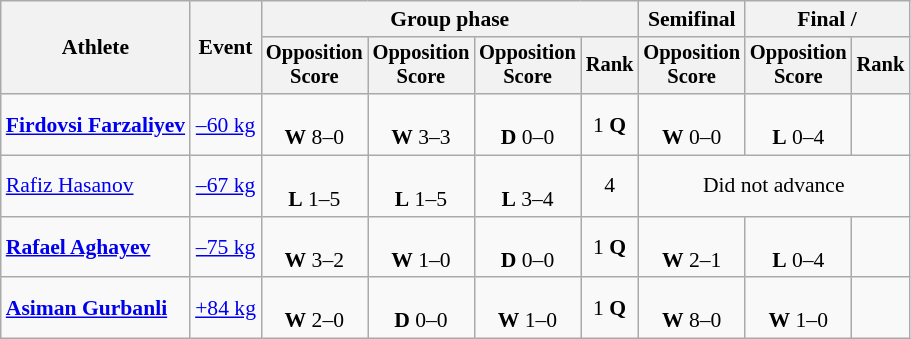<table class="wikitable" style="font-size:90%">
<tr>
<th rowspan="2">Athlete</th>
<th rowspan="2">Event</th>
<th colspan="4">Group phase</th>
<th>Semifinal</th>
<th colspan=2>Final / </th>
</tr>
<tr style="font-size:95%">
<th>Opposition <br> Score</th>
<th>Opposition <br> Score</th>
<th>Opposition <br> Score</th>
<th>Rank</th>
<th>Opposition <br> Score</th>
<th>Opposition <br> Score</th>
<th>Rank</th>
</tr>
<tr align=center>
<td align=left><strong><a href='#'>Firdovsi Farzaliyev</a></strong></td>
<td align=center><a href='#'>–60 kg</a></td>
<td><br><strong>W</strong> 8–0</td>
<td><br><strong>W</strong> 3–3 </td>
<td><br><strong>D</strong> 0–0 </td>
<td>1 <strong>Q</strong></td>
<td><br><strong>W</strong> 0–0 </td>
<td><br><strong>L</strong> 0–4</td>
<td></td>
</tr>
<tr align=center>
<td align=left><a href='#'>Rafiz Hasanov</a></td>
<td align=center><a href='#'>–67 kg</a></td>
<td><br><strong>L</strong> 1–5</td>
<td><br><strong>L</strong> 1–5</td>
<td><br><strong>L</strong> 3–4</td>
<td>4</td>
<td colspan=3>Did not advance</td>
</tr>
<tr align=center>
<td align=left><strong><a href='#'>Rafael Aghayev</a></strong></td>
<td align=center><a href='#'>–75 kg</a></td>
<td><br><strong>W</strong> 3–2</td>
<td><br><strong>W</strong> 1–0</td>
<td><br><strong>D</strong> 0–0 </td>
<td>1 <strong>Q</strong></td>
<td><br><strong>W</strong> 2–1</td>
<td><br><strong>L</strong> 0–4</td>
<td></td>
</tr>
<tr align=center>
<td align=left><strong><a href='#'>Asiman Gurbanli</a></strong></td>
<td align=center><a href='#'>+84 kg</a></td>
<td><br><strong>W</strong> 2–0</td>
<td><br><strong>D</strong> 0–0</td>
<td><br><strong>W</strong> 1–0</td>
<td>1 <strong>Q</strong></td>
<td><br><strong>W</strong> 8–0 </td>
<td><br><strong>W</strong> 1–0</td>
<td></td>
</tr>
</table>
